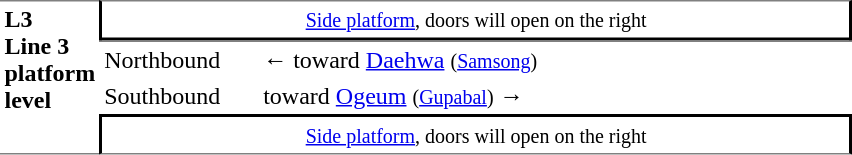<table table border=0 cellspacing=0 cellpadding=3>
<tr>
<td style="border-top:solid 1px gray;border-bottom:solid 1px gray;" width=50 rowspan=10 valign=top><strong>L3<br>Line 3 platform level</strong></td>
<td style="border-top:solid 1px gray;border-right:solid 2px black;border-left:solid 2px black;border-bottom:solid 2px black;text-align:center;" colspan=2><small><a href='#'>Side platform</a>, doors will open on the right </small></td>
</tr>
<tr>
<td style="border-bottom:solid 0px gray;border-top:solid 1px gray;" width=100>Northbound</td>
<td style="border-bottom:solid 0px gray;border-top:solid 1px gray;" width=390>←  toward <a href='#'>Daehwa</a> <small>(<a href='#'>Samsong</a>)</small></td>
</tr>
<tr>
<td>Southbound</td>
<td>  toward <a href='#'>Ogeum</a> <small>(<a href='#'>Gupabal</a>)</small> →</td>
</tr>
<tr>
<td style="border-top:solid 2px black;border-right:solid 2px black;border-left:solid 2px black;border-bottom:solid 1px gray;text-align:center;" colspan=2><small><a href='#'>Side platform</a>, doors will open on the right </small></td>
</tr>
</table>
